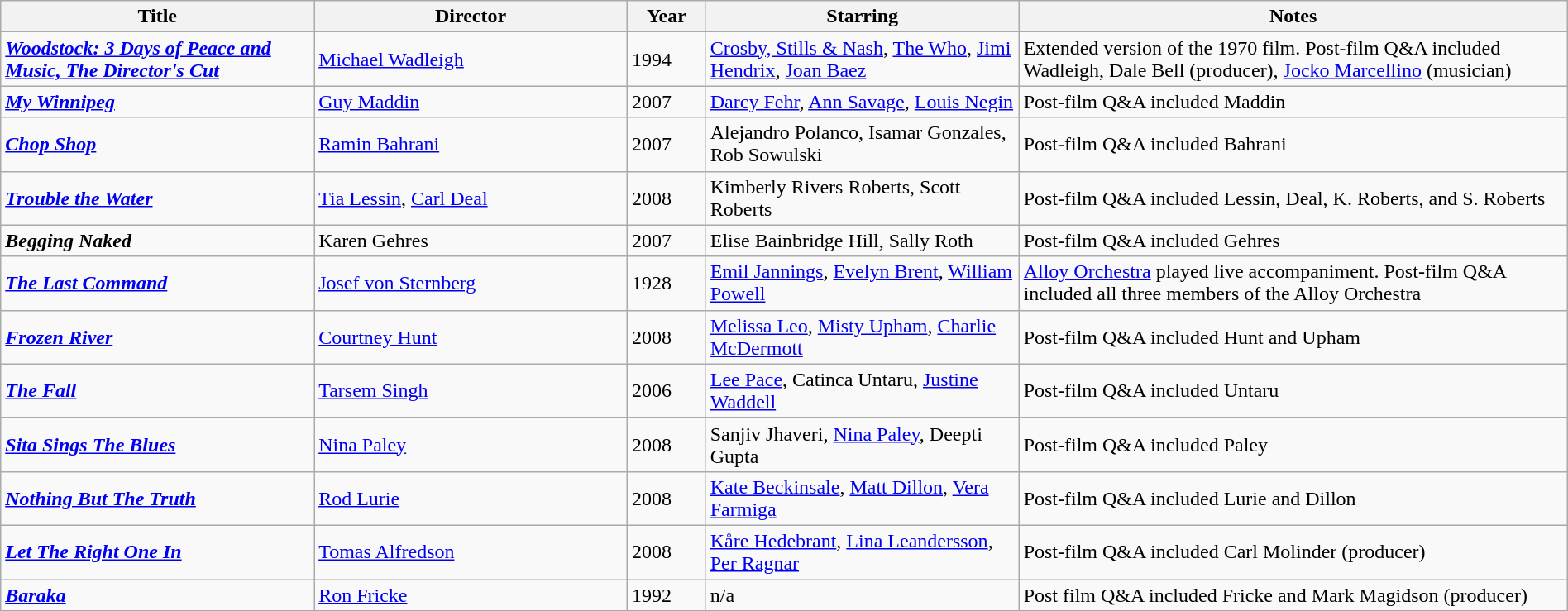<table class="wikitable sortable" style="width:100%;">
<tr>
<th style="width:20%;">Title</th>
<th style="width:20%;">Director</th>
<th style="width:5%;">Year</th>
<th style="width:20%;">Starring</th>
<th style="width:35%;">Notes</th>
</tr>
<tr>
<td><strong><em><a href='#'>Woodstock: 3 Days of Peace and Music, The Director's Cut</a></em></strong></td>
<td><a href='#'>Michael Wadleigh</a></td>
<td>1994</td>
<td><a href='#'>Crosby, Stills & Nash</a>, <a href='#'>The Who</a>, <a href='#'>Jimi Hendrix</a>, <a href='#'>Joan Baez</a></td>
<td>Extended version of the 1970 film. Post-film Q&A included Wadleigh, Dale Bell (producer), <a href='#'>Jocko Marcellino</a> (musician)</td>
</tr>
<tr>
<td><strong><em><a href='#'>My Winnipeg</a></em></strong></td>
<td><a href='#'>Guy Maddin</a></td>
<td>2007</td>
<td><a href='#'>Darcy Fehr</a>, <a href='#'>Ann Savage</a>, <a href='#'>Louis Negin</a></td>
<td>Post-film Q&A included Maddin</td>
</tr>
<tr>
<td><strong><em><a href='#'>Chop Shop</a></em></strong></td>
<td><a href='#'>Ramin Bahrani</a></td>
<td>2007</td>
<td>Alejandro Polanco, Isamar Gonzales, Rob Sowulski</td>
<td>Post-film Q&A included Bahrani</td>
</tr>
<tr>
<td><strong><em><a href='#'>Trouble the Water</a></em></strong></td>
<td><a href='#'>Tia Lessin</a>, <a href='#'>Carl Deal</a></td>
<td>2008</td>
<td>Kimberly Rivers Roberts, Scott Roberts</td>
<td>Post-film Q&A included Lessin, Deal, K. Roberts, and S. Roberts</td>
</tr>
<tr>
<td><strong><em>Begging Naked</em></strong></td>
<td>Karen Gehres</td>
<td>2007</td>
<td>Elise Bainbridge Hill, Sally Roth</td>
<td>Post-film Q&A included Gehres</td>
</tr>
<tr>
<td><strong><em><a href='#'>The Last Command</a></em></strong></td>
<td><a href='#'>Josef von Sternberg</a></td>
<td>1928</td>
<td><a href='#'>Emil Jannings</a>, <a href='#'>Evelyn Brent</a>, <a href='#'>William Powell</a></td>
<td><a href='#'>Alloy Orchestra</a> played live accompaniment. Post-film Q&A included all three members of the Alloy Orchestra</td>
</tr>
<tr>
<td><strong><em><a href='#'>Frozen River</a></em></strong></td>
<td><a href='#'>Courtney Hunt</a></td>
<td>2008</td>
<td><a href='#'>Melissa Leo</a>, <a href='#'>Misty Upham</a>, <a href='#'>Charlie McDermott</a></td>
<td>Post-film Q&A included Hunt and Upham</td>
</tr>
<tr>
<td><strong><em><a href='#'>The Fall</a></em></strong></td>
<td><a href='#'>Tarsem Singh</a></td>
<td>2006</td>
<td><a href='#'>Lee Pace</a>, Catinca Untaru, <a href='#'>Justine Waddell</a></td>
<td>Post-film Q&A included Untaru</td>
</tr>
<tr>
<td><strong><em><a href='#'>Sita Sings The Blues</a></em></strong></td>
<td><a href='#'>Nina Paley</a></td>
<td>2008</td>
<td>Sanjiv Jhaveri, <a href='#'>Nina Paley</a>, Deepti Gupta</td>
<td>Post-film Q&A included Paley</td>
</tr>
<tr>
<td><strong><em><a href='#'>Nothing But The Truth</a></em></strong></td>
<td><a href='#'>Rod Lurie</a></td>
<td>2008</td>
<td><a href='#'>Kate Beckinsale</a>, <a href='#'>Matt Dillon</a>, <a href='#'>Vera Farmiga</a></td>
<td>Post-film Q&A included Lurie and Dillon</td>
</tr>
<tr>
<td><strong><em><a href='#'>Let The Right One In</a></em></strong></td>
<td><a href='#'>Tomas Alfredson</a></td>
<td>2008</td>
<td><a href='#'>Kåre Hedebrant</a>, <a href='#'>Lina Leandersson</a>, <a href='#'>Per Ragnar</a></td>
<td>Post-film Q&A included Carl Molinder (producer)</td>
</tr>
<tr>
<td><strong><em><a href='#'>Baraka</a></em></strong></td>
<td><a href='#'>Ron Fricke</a></td>
<td>1992</td>
<td>n/a</td>
<td>Post film Q&A included Fricke and Mark Magidson (producer)</td>
</tr>
<tr>
</tr>
</table>
